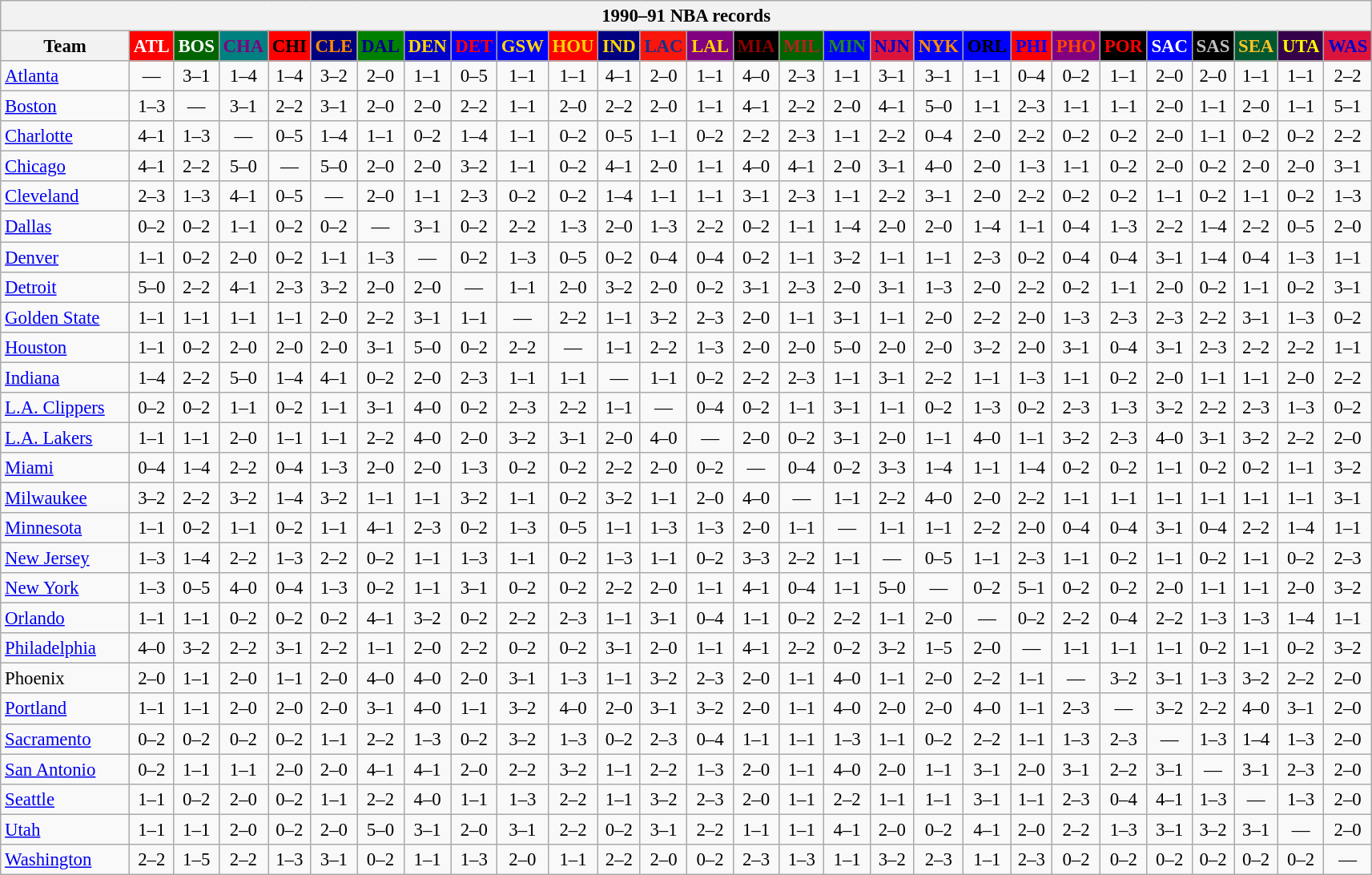<table class="wikitable" style="font-size:95%; text-align:center;">
<tr>
<th colspan=28>1990–91 NBA records</th>
</tr>
<tr>
<th width=100>Team</th>
<th style="background:#FF0000;color:#FFFFFF;width=35">ATL</th>
<th style="background:#006400;color:#FFFFFF;width=35">BOS</th>
<th style="background:#008080;color:#800080;width=35">CHA</th>
<th style="background:#FF0000;color:#000000;width=35">CHI</th>
<th style="background:#000080;color:#FF8C00;width=35">CLE</th>
<th style="background:#008000;color:#00008B;width=35">DAL</th>
<th style="background:#0000CD;color:#FFD700;width=35">DEN</th>
<th style="background:#0000FF;color:#FF0000;width=35">DET</th>
<th style="background:#0000FF;color:#FFD700;width=35">GSW</th>
<th style="background:#FF0000;color:#FFD700;width=35">HOU</th>
<th style="background:#000080;color:#FFD700;width=35">IND</th>
<th style="background:#F9160D;color:#1A2E8B;width=35">LAC</th>
<th style="background:#800080;color:#FFD700;width=35">LAL</th>
<th style="background:#000000;color:#8B0000;width=35">MIA</th>
<th style="background:#006400;color:#B22222;width=35">MIL</th>
<th style="background:#0000FF;color:#228B22;width=35">MIN</th>
<th style="background:#DC143C;color:#0000CD;width=35">NJN</th>
<th style="background:#0000FF;color:#FF8C00;width=35">NYK</th>
<th style="background:#0000FF;color:#000000;width=35">ORL</th>
<th style="background:#FF0000;color:#0000FF;width=35">PHI</th>
<th style="background:#800080;color:#FF4500;width=35">PHO</th>
<th style="background:#000000;color:#FF0000;width=35">POR</th>
<th style="background:#0000FF;color:#FFFFFF;width=35">SAC</th>
<th style="background:#000000;color:#C0C0C0;width=35">SAS</th>
<th style="background:#005831;color:#FFC322;width=35">SEA</th>
<th style="background:#36004A;color:#FFFF00;width=35">UTA</th>
<th style="background:#DC143C;color:#0000CD;width=35">WAS</th>
</tr>
<tr>
<td style="text-align:left;"><a href='#'>Atlanta</a></td>
<td>—</td>
<td>3–1</td>
<td>1–4</td>
<td>1–4</td>
<td>3–2</td>
<td>2–0</td>
<td>1–1</td>
<td>0–5</td>
<td>1–1</td>
<td>1–1</td>
<td>4–1</td>
<td>2–0</td>
<td>1–1</td>
<td>4–0</td>
<td>2–3</td>
<td>1–1</td>
<td>3–1</td>
<td>3–1</td>
<td>1–1</td>
<td>0–4</td>
<td>0–2</td>
<td>1–1</td>
<td>2–0</td>
<td>2–0</td>
<td>1–1</td>
<td>1–1</td>
<td>2–2</td>
</tr>
<tr>
<td style="text-align:left;"><a href='#'>Boston</a></td>
<td>1–3</td>
<td>—</td>
<td>3–1</td>
<td>2–2</td>
<td>3–1</td>
<td>2–0</td>
<td>2–0</td>
<td>2–2</td>
<td>1–1</td>
<td>2–0</td>
<td>2–2</td>
<td>2–0</td>
<td>1–1</td>
<td>4–1</td>
<td>2–2</td>
<td>2–0</td>
<td>4–1</td>
<td>5–0</td>
<td>1–1</td>
<td>2–3</td>
<td>1–1</td>
<td>1–1</td>
<td>2–0</td>
<td>1–1</td>
<td>2–0</td>
<td>1–1</td>
<td>5–1</td>
</tr>
<tr>
<td style="text-align:left;"><a href='#'>Charlotte</a></td>
<td>4–1</td>
<td>1–3</td>
<td>—</td>
<td>0–5</td>
<td>1–4</td>
<td>1–1</td>
<td>0–2</td>
<td>1–4</td>
<td>1–1</td>
<td>0–2</td>
<td>0–5</td>
<td>1–1</td>
<td>0–2</td>
<td>2–2</td>
<td>2–3</td>
<td>1–1</td>
<td>2–2</td>
<td>0–4</td>
<td>2–0</td>
<td>2–2</td>
<td>0–2</td>
<td>0–2</td>
<td>2–0</td>
<td>1–1</td>
<td>0–2</td>
<td>0–2</td>
<td>2–2</td>
</tr>
<tr>
<td style="text-align:left;"><a href='#'>Chicago</a></td>
<td>4–1</td>
<td>2–2</td>
<td>5–0</td>
<td>—</td>
<td>5–0</td>
<td>2–0</td>
<td>2–0</td>
<td>3–2</td>
<td>1–1</td>
<td>0–2</td>
<td>4–1</td>
<td>2–0</td>
<td>1–1</td>
<td>4–0</td>
<td>4–1</td>
<td>2–0</td>
<td>3–1</td>
<td>4–0</td>
<td>2–0</td>
<td>1–3</td>
<td>1–1</td>
<td>0–2</td>
<td>2–0</td>
<td>0–2</td>
<td>2–0</td>
<td>2–0</td>
<td>3–1</td>
</tr>
<tr>
<td style="text-align:left;"><a href='#'>Cleveland</a></td>
<td>2–3</td>
<td>1–3</td>
<td>4–1</td>
<td>0–5</td>
<td>—</td>
<td>2–0</td>
<td>1–1</td>
<td>2–3</td>
<td>0–2</td>
<td>0–2</td>
<td>1–4</td>
<td>1–1</td>
<td>1–1</td>
<td>3–1</td>
<td>2–3</td>
<td>1–1</td>
<td>2–2</td>
<td>3–1</td>
<td>2–0</td>
<td>2–2</td>
<td>0–2</td>
<td>0–2</td>
<td>1–1</td>
<td>0–2</td>
<td>1–1</td>
<td>0–2</td>
<td>1–3</td>
</tr>
<tr>
<td style="text-align:left;"><a href='#'>Dallas</a></td>
<td>0–2</td>
<td>0–2</td>
<td>1–1</td>
<td>0–2</td>
<td>0–2</td>
<td>—</td>
<td>3–1</td>
<td>0–2</td>
<td>2–2</td>
<td>1–3</td>
<td>2–0</td>
<td>1–3</td>
<td>2–2</td>
<td>0–2</td>
<td>1–1</td>
<td>1–4</td>
<td>2–0</td>
<td>2–0</td>
<td>1–4</td>
<td>1–1</td>
<td>0–4</td>
<td>1–3</td>
<td>2–2</td>
<td>1–4</td>
<td>2–2</td>
<td>0–5</td>
<td>2–0</td>
</tr>
<tr>
<td style="text-align:left;"><a href='#'>Denver</a></td>
<td>1–1</td>
<td>0–2</td>
<td>2–0</td>
<td>0–2</td>
<td>1–1</td>
<td>1–3</td>
<td>—</td>
<td>0–2</td>
<td>1–3</td>
<td>0–5</td>
<td>0–2</td>
<td>0–4</td>
<td>0–4</td>
<td>0–2</td>
<td>1–1</td>
<td>3–2</td>
<td>1–1</td>
<td>1–1</td>
<td>2–3</td>
<td>0–2</td>
<td>0–4</td>
<td>0–4</td>
<td>3–1</td>
<td>1–4</td>
<td>0–4</td>
<td>1–3</td>
<td>1–1</td>
</tr>
<tr>
<td style="text-align:left;"><a href='#'>Detroit</a></td>
<td>5–0</td>
<td>2–2</td>
<td>4–1</td>
<td>2–3</td>
<td>3–2</td>
<td>2–0</td>
<td>2–0</td>
<td>—</td>
<td>1–1</td>
<td>2–0</td>
<td>3–2</td>
<td>2–0</td>
<td>0–2</td>
<td>3–1</td>
<td>2–3</td>
<td>2–0</td>
<td>3–1</td>
<td>1–3</td>
<td>2–0</td>
<td>2–2</td>
<td>0–2</td>
<td>1–1</td>
<td>2–0</td>
<td>0–2</td>
<td>1–1</td>
<td>0–2</td>
<td>3–1</td>
</tr>
<tr>
<td style="text-align:left;"><a href='#'>Golden State</a></td>
<td>1–1</td>
<td>1–1</td>
<td>1–1</td>
<td>1–1</td>
<td>2–0</td>
<td>2–2</td>
<td>3–1</td>
<td>1–1</td>
<td>—</td>
<td>2–2</td>
<td>1–1</td>
<td>3–2</td>
<td>2–3</td>
<td>2–0</td>
<td>1–1</td>
<td>3–1</td>
<td>1–1</td>
<td>2–0</td>
<td>2–2</td>
<td>2–0</td>
<td>1–3</td>
<td>2–3</td>
<td>2–3</td>
<td>2–2</td>
<td>3–1</td>
<td>1–3</td>
<td>0–2</td>
</tr>
<tr>
<td style="text-align:left;"><a href='#'>Houston</a></td>
<td>1–1</td>
<td>0–2</td>
<td>2–0</td>
<td>2–0</td>
<td>2–0</td>
<td>3–1</td>
<td>5–0</td>
<td>0–2</td>
<td>2–2</td>
<td>—</td>
<td>1–1</td>
<td>2–2</td>
<td>1–3</td>
<td>2–0</td>
<td>2–0</td>
<td>5–0</td>
<td>2–0</td>
<td>2–0</td>
<td>3–2</td>
<td>2–0</td>
<td>3–1</td>
<td>0–4</td>
<td>3–1</td>
<td>2–3</td>
<td>2–2</td>
<td>2–2</td>
<td>1–1</td>
</tr>
<tr>
<td style="text-align:left;"><a href='#'>Indiana</a></td>
<td>1–4</td>
<td>2–2</td>
<td>5–0</td>
<td>1–4</td>
<td>4–1</td>
<td>0–2</td>
<td>2–0</td>
<td>2–3</td>
<td>1–1</td>
<td>1–1</td>
<td>—</td>
<td>1–1</td>
<td>0–2</td>
<td>2–2</td>
<td>2–3</td>
<td>1–1</td>
<td>3–1</td>
<td>2–2</td>
<td>1–1</td>
<td>1–3</td>
<td>1–1</td>
<td>0–2</td>
<td>2–0</td>
<td>1–1</td>
<td>1–1</td>
<td>2–0</td>
<td>2–2</td>
</tr>
<tr>
<td style="text-align:left;"><a href='#'>L.A. Clippers</a></td>
<td>0–2</td>
<td>0–2</td>
<td>1–1</td>
<td>0–2</td>
<td>1–1</td>
<td>3–1</td>
<td>4–0</td>
<td>0–2</td>
<td>2–3</td>
<td>2–2</td>
<td>1–1</td>
<td>—</td>
<td>0–4</td>
<td>0–2</td>
<td>1–1</td>
<td>3–1</td>
<td>1–1</td>
<td>0–2</td>
<td>1–3</td>
<td>0–2</td>
<td>2–3</td>
<td>1–3</td>
<td>3–2</td>
<td>2–2</td>
<td>2–3</td>
<td>1–3</td>
<td>0–2</td>
</tr>
<tr>
<td style="text-align:left;"><a href='#'>L.A. Lakers</a></td>
<td>1–1</td>
<td>1–1</td>
<td>2–0</td>
<td>1–1</td>
<td>1–1</td>
<td>2–2</td>
<td>4–0</td>
<td>2–0</td>
<td>3–2</td>
<td>3–1</td>
<td>2–0</td>
<td>4–0</td>
<td>—</td>
<td>2–0</td>
<td>0–2</td>
<td>3–1</td>
<td>2–0</td>
<td>1–1</td>
<td>4–0</td>
<td>1–1</td>
<td>3–2</td>
<td>2–3</td>
<td>4–0</td>
<td>3–1</td>
<td>3–2</td>
<td>2–2</td>
<td>2–0</td>
</tr>
<tr>
<td style="text-align:left;"><a href='#'>Miami</a></td>
<td>0–4</td>
<td>1–4</td>
<td>2–2</td>
<td>0–4</td>
<td>1–3</td>
<td>2–0</td>
<td>2–0</td>
<td>1–3</td>
<td>0–2</td>
<td>0–2</td>
<td>2–2</td>
<td>2–0</td>
<td>0–2</td>
<td>—</td>
<td>0–4</td>
<td>0–2</td>
<td>3–3</td>
<td>1–4</td>
<td>1–1</td>
<td>1–4</td>
<td>0–2</td>
<td>0–2</td>
<td>1–1</td>
<td>0–2</td>
<td>0–2</td>
<td>1–1</td>
<td>3–2</td>
</tr>
<tr>
<td style="text-align:left;"><a href='#'>Milwaukee</a></td>
<td>3–2</td>
<td>2–2</td>
<td>3–2</td>
<td>1–4</td>
<td>3–2</td>
<td>1–1</td>
<td>1–1</td>
<td>3–2</td>
<td>1–1</td>
<td>0–2</td>
<td>3–2</td>
<td>1–1</td>
<td>2–0</td>
<td>4–0</td>
<td>—</td>
<td>1–1</td>
<td>2–2</td>
<td>4–0</td>
<td>2–0</td>
<td>2–2</td>
<td>1–1</td>
<td>1–1</td>
<td>1–1</td>
<td>1–1</td>
<td>1–1</td>
<td>1–1</td>
<td>3–1</td>
</tr>
<tr>
<td style="text-align:left;"><a href='#'>Minnesota</a></td>
<td>1–1</td>
<td>0–2</td>
<td>1–1</td>
<td>0–2</td>
<td>1–1</td>
<td>4–1</td>
<td>2–3</td>
<td>0–2</td>
<td>1–3</td>
<td>0–5</td>
<td>1–1</td>
<td>1–3</td>
<td>1–3</td>
<td>2–0</td>
<td>1–1</td>
<td>—</td>
<td>1–1</td>
<td>1–1</td>
<td>2–2</td>
<td>2–0</td>
<td>0–4</td>
<td>0–4</td>
<td>3–1</td>
<td>0–4</td>
<td>2–2</td>
<td>1–4</td>
<td>1–1</td>
</tr>
<tr>
<td style="text-align:left;"><a href='#'>New Jersey</a></td>
<td>1–3</td>
<td>1–4</td>
<td>2–2</td>
<td>1–3</td>
<td>2–2</td>
<td>0–2</td>
<td>1–1</td>
<td>1–3</td>
<td>1–1</td>
<td>0–2</td>
<td>1–3</td>
<td>1–1</td>
<td>0–2</td>
<td>3–3</td>
<td>2–2</td>
<td>1–1</td>
<td>—</td>
<td>0–5</td>
<td>1–1</td>
<td>2–3</td>
<td>1–1</td>
<td>0–2</td>
<td>1–1</td>
<td>0–2</td>
<td>1–1</td>
<td>0–2</td>
<td>2–3</td>
</tr>
<tr>
<td style="text-align:left;"><a href='#'>New York</a></td>
<td>1–3</td>
<td>0–5</td>
<td>4–0</td>
<td>0–4</td>
<td>1–3</td>
<td>0–2</td>
<td>1–1</td>
<td>3–1</td>
<td>0–2</td>
<td>0–2</td>
<td>2–2</td>
<td>2–0</td>
<td>1–1</td>
<td>4–1</td>
<td>0–4</td>
<td>1–1</td>
<td>5–0</td>
<td>—</td>
<td>0–2</td>
<td>5–1</td>
<td>0–2</td>
<td>0–2</td>
<td>2–0</td>
<td>1–1</td>
<td>1–1</td>
<td>2–0</td>
<td>3–2</td>
</tr>
<tr>
<td style="text-align:left;"><a href='#'>Orlando</a></td>
<td>1–1</td>
<td>1–1</td>
<td>0–2</td>
<td>0–2</td>
<td>0–2</td>
<td>4–1</td>
<td>3–2</td>
<td>0–2</td>
<td>2–2</td>
<td>2–3</td>
<td>1–1</td>
<td>3–1</td>
<td>0–4</td>
<td>1–1</td>
<td>0–2</td>
<td>2–2</td>
<td>1–1</td>
<td>2–0</td>
<td>—</td>
<td>0–2</td>
<td>2–2</td>
<td>0–4</td>
<td>2–2</td>
<td>1–3</td>
<td>1–3</td>
<td>1–4</td>
<td>1–1</td>
</tr>
<tr>
<td style="text-align:left;"><a href='#'>Philadelphia</a></td>
<td>4–0</td>
<td>3–2</td>
<td>2–2</td>
<td>3–1</td>
<td>2–2</td>
<td>1–1</td>
<td>2–0</td>
<td>2–2</td>
<td>0–2</td>
<td>0–2</td>
<td>3–1</td>
<td>2–0</td>
<td>1–1</td>
<td>4–1</td>
<td>2–2</td>
<td>0–2</td>
<td>3–2</td>
<td>1–5</td>
<td>2–0</td>
<td>—</td>
<td>1–1</td>
<td>1–1</td>
<td>1–1</td>
<td>0–2</td>
<td>1–1</td>
<td>0–2</td>
<td>3–2</td>
</tr>
<tr>
<td style="text-align:left;">Phoenix</td>
<td>2–0</td>
<td>1–1</td>
<td>2–0</td>
<td>1–1</td>
<td>2–0</td>
<td>4–0</td>
<td>4–0</td>
<td>2–0</td>
<td>3–1</td>
<td>1–3</td>
<td>1–1</td>
<td>3–2</td>
<td>2–3</td>
<td>2–0</td>
<td>1–1</td>
<td>4–0</td>
<td>1–1</td>
<td>2–0</td>
<td>2–2</td>
<td>1–1</td>
<td>—</td>
<td>3–2</td>
<td>3–1</td>
<td>1–3</td>
<td>3–2</td>
<td>2–2</td>
<td>2–0</td>
</tr>
<tr>
<td style="text-align:left;"><a href='#'>Portland</a></td>
<td>1–1</td>
<td>1–1</td>
<td>2–0</td>
<td>2–0</td>
<td>2–0</td>
<td>3–1</td>
<td>4–0</td>
<td>1–1</td>
<td>3–2</td>
<td>4–0</td>
<td>2–0</td>
<td>3–1</td>
<td>3–2</td>
<td>2–0</td>
<td>1–1</td>
<td>4–0</td>
<td>2–0</td>
<td>2–0</td>
<td>4–0</td>
<td>1–1</td>
<td>2–3</td>
<td>—</td>
<td>3–2</td>
<td>2–2</td>
<td>4–0</td>
<td>3–1</td>
<td>2–0</td>
</tr>
<tr>
<td style="text-align:left;"><a href='#'>Sacramento</a></td>
<td>0–2</td>
<td>0–2</td>
<td>0–2</td>
<td>0–2</td>
<td>1–1</td>
<td>2–2</td>
<td>1–3</td>
<td>0–2</td>
<td>3–2</td>
<td>1–3</td>
<td>0–2</td>
<td>2–3</td>
<td>0–4</td>
<td>1–1</td>
<td>1–1</td>
<td>1–3</td>
<td>1–1</td>
<td>0–2</td>
<td>2–2</td>
<td>1–1</td>
<td>1–3</td>
<td>2–3</td>
<td>—</td>
<td>1–3</td>
<td>1–4</td>
<td>1–3</td>
<td>2–0</td>
</tr>
<tr>
<td style="text-align:left;"><a href='#'>San Antonio</a></td>
<td>0–2</td>
<td>1–1</td>
<td>1–1</td>
<td>2–0</td>
<td>2–0</td>
<td>4–1</td>
<td>4–1</td>
<td>2–0</td>
<td>2–2</td>
<td>3–2</td>
<td>1–1</td>
<td>2–2</td>
<td>1–3</td>
<td>2–0</td>
<td>1–1</td>
<td>4–0</td>
<td>2–0</td>
<td>1–1</td>
<td>3–1</td>
<td>2–0</td>
<td>3–1</td>
<td>2–2</td>
<td>3–1</td>
<td>—</td>
<td>3–1</td>
<td>2–3</td>
<td>2–0</td>
</tr>
<tr>
<td style="text-align:left;"><a href='#'>Seattle</a></td>
<td>1–1</td>
<td>0–2</td>
<td>2–0</td>
<td>0–2</td>
<td>1–1</td>
<td>2–2</td>
<td>4–0</td>
<td>1–1</td>
<td>1–3</td>
<td>2–2</td>
<td>1–1</td>
<td>3–2</td>
<td>2–3</td>
<td>2–0</td>
<td>1–1</td>
<td>2–2</td>
<td>1–1</td>
<td>1–1</td>
<td>3–1</td>
<td>1–1</td>
<td>2–3</td>
<td>0–4</td>
<td>4–1</td>
<td>1–3</td>
<td>—</td>
<td>1–3</td>
<td>2–0</td>
</tr>
<tr>
<td style="text-align:left;"><a href='#'>Utah</a></td>
<td>1–1</td>
<td>1–1</td>
<td>2–0</td>
<td>0–2</td>
<td>2–0</td>
<td>5–0</td>
<td>3–1</td>
<td>2–0</td>
<td>3–1</td>
<td>2–2</td>
<td>0–2</td>
<td>3–1</td>
<td>2–2</td>
<td>1–1</td>
<td>1–1</td>
<td>4–1</td>
<td>2–0</td>
<td>0–2</td>
<td>4–1</td>
<td>2–0</td>
<td>2–2</td>
<td>1–3</td>
<td>3–1</td>
<td>3–2</td>
<td>3–1</td>
<td>—</td>
<td>2–0</td>
</tr>
<tr>
<td style="text-align:left;"><a href='#'>Washington</a></td>
<td>2–2</td>
<td>1–5</td>
<td>2–2</td>
<td>1–3</td>
<td>3–1</td>
<td>0–2</td>
<td>1–1</td>
<td>1–3</td>
<td>2–0</td>
<td>1–1</td>
<td>2–2</td>
<td>2–0</td>
<td>0–2</td>
<td>2–3</td>
<td>1–3</td>
<td>1–1</td>
<td>3–2</td>
<td>2–3</td>
<td>1–1</td>
<td>2–3</td>
<td>0–2</td>
<td>0–2</td>
<td>0–2</td>
<td>0–2</td>
<td>0–2</td>
<td>0–2</td>
<td>—</td>
</tr>
</table>
